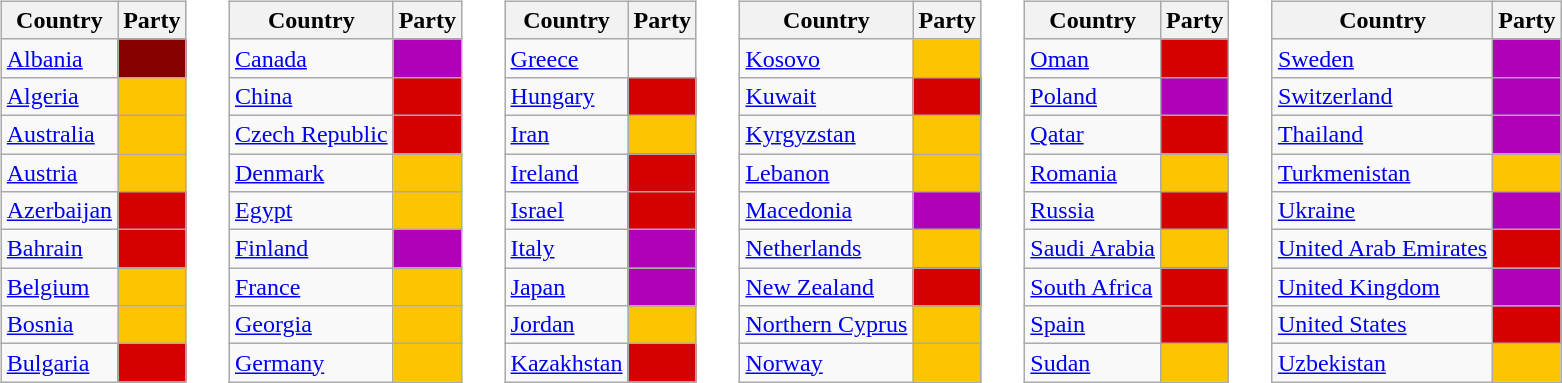<table>
<tr>
<td style="vertical-align:top"><br><table class="wikitable">
<tr>
<th>Country</th>
<th>Party</th>
</tr>
<tr>
<td><a href='#'>Albania</a></td>
<td style="background:#870000; text-align:center;"></td>
</tr>
<tr>
<td><a href='#'>Algeria</a></td>
<td style="background:#fdc400; text-align:center;"></td>
</tr>
<tr>
<td><a href='#'>Australia</a></td>
<td style="background:#fdc400; text-align:center;"></td>
</tr>
<tr>
<td><a href='#'>Austria</a></td>
<td style="background:#fdc400; text-align:center;"></td>
</tr>
<tr>
<td><a href='#'>Azerbaijan</a></td>
<td style="background:#d50000; text-align:center;"></td>
</tr>
<tr>
<td><a href='#'>Bahrain</a></td>
<td style="background:#d50000; text-align:center;"></td>
</tr>
<tr>
<td><a href='#'>Belgium</a></td>
<td style="background:#fdc400; text-align:center;"></td>
</tr>
<tr>
<td><a href='#'>Bosnia</a></td>
<td style="background:#fdc400; text-align:center;"></td>
</tr>
<tr>
<td><a href='#'>Bulgaria</a></td>
<td style="background:#d50000; text-align:center;"></td>
</tr>
</table>
</td>
<td colwidth=2em> </td>
<td style="vertical-align:top"><br><table class="wikitable">
<tr>
<th>Country</th>
<th>Party</th>
</tr>
<tr>
<td><a href='#'>Canada</a></td>
<td style="background:#b000b8; text-align:center;"></td>
</tr>
<tr>
<td><a href='#'>China</a></td>
<td style="background:#d50000; text-align:center;"></td>
</tr>
<tr>
<td><a href='#'>Czech Republic</a></td>
<td style="background:#d50000; text-align:center;"></td>
</tr>
<tr>
<td><a href='#'>Denmark</a></td>
<td style="background:#fdc400; text-align:center;"></td>
</tr>
<tr>
<td><a href='#'>Egypt</a></td>
<td style="background:#fdc400; text-align:center;"></td>
</tr>
<tr>
<td><a href='#'>Finland</a></td>
<td style="background:#b000b8; text-align:center;"></td>
</tr>
<tr>
<td><a href='#'>France</a></td>
<td style="background:#fdc400; text-align:center;"></td>
</tr>
<tr>
<td><a href='#'>Georgia</a></td>
<td style="background:#fdc400; text-align:center;"></td>
</tr>
<tr>
<td><a href='#'>Germany</a></td>
<td style="background:#fdc400; text-align:center;"></td>
</tr>
</table>
</td>
<td colwidth=2em> </td>
<td style="vertical-align:top"><br><table class="wikitable">
<tr>
<th>Country</th>
<th>Party</th>
</tr>
<tr>
<td><a href='#'>Greece</a></td>
<td></td>
</tr>
<tr>
<td><a href='#'>Hungary</a></td>
<td style="background:#d50000; text-align:center;"></td>
</tr>
<tr>
<td><a href='#'>Iran</a></td>
<td style="background:#fdc400; text-align:center;"></td>
</tr>
<tr>
<td><a href='#'>Ireland</a></td>
<td style="background:#d50000; text-align:center;"></td>
</tr>
<tr>
<td><a href='#'>Israel</a></td>
<td style="background:#d50000; text-align:center;"></td>
</tr>
<tr>
<td><a href='#'>Italy</a></td>
<td style="background:#b000b8; text-align:center;"></td>
</tr>
<tr>
<td><a href='#'>Japan</a></td>
<td style="background:#b000b8; text-align:center;"></td>
</tr>
<tr>
<td><a href='#'>Jordan</a></td>
<td style="background:#fdc400; text-align:center;"></td>
</tr>
<tr>
<td><a href='#'>Kazakhstan</a></td>
<td style="background:#d50000; text-align:center;"></td>
</tr>
</table>
</td>
<td colwidth=2em> </td>
<td style="vertical-align:top"><br><table class="wikitable">
<tr>
<th>Country</th>
<th>Party</th>
</tr>
<tr>
<td><a href='#'>Kosovo</a></td>
<td style="background:#fdc400; text-align:center;"></td>
</tr>
<tr>
<td><a href='#'>Kuwait</a></td>
<td style="background:#d50000; text-align:center;"></td>
</tr>
<tr>
<td><a href='#'>Kyrgyzstan</a></td>
<td style="background:#fdc400; text-align:center;"></td>
</tr>
<tr>
<td><a href='#'>Lebanon</a></td>
<td style="background:#fdc400; text-align:center;"></td>
</tr>
<tr>
<td><a href='#'>Macedonia</a></td>
<td style="background:#b000b8; text-align:center;"></td>
</tr>
<tr>
<td><a href='#'>Netherlands</a></td>
<td style="background:#fdc400; text-align:center;"></td>
</tr>
<tr>
<td><a href='#'>New Zealand</a></td>
<td style="background:#d50000; text-align:center;"></td>
</tr>
<tr>
<td><a href='#'>Northern Cyprus</a></td>
<td style="background:#fdc400; text-align:center;"></td>
</tr>
<tr>
<td><a href='#'>Norway</a></td>
<td style="background:#fdc400; text-align:center;"></td>
</tr>
</table>
</td>
<td colwidth=2em> </td>
<td style="vertical-align:top"><br><table class="wikitable">
<tr>
<th>Country</th>
<th>Party</th>
</tr>
<tr>
<td><a href='#'>Oman</a></td>
<td style="background:#d50000; text-align:center;"></td>
</tr>
<tr>
<td><a href='#'>Poland</a></td>
<td style="background:#b000b8; text-align:center;"></td>
</tr>
<tr>
<td><a href='#'>Qatar</a></td>
<td style="background:#d50000; text-align:center;"></td>
</tr>
<tr>
<td><a href='#'>Romania</a></td>
<td style="background:#fdc400; text-align:center;"></td>
</tr>
<tr>
<td><a href='#'>Russia</a></td>
<td style="background:#d50000; text-align:center;"></td>
</tr>
<tr>
<td><a href='#'>Saudi Arabia</a></td>
<td style="background:#fdc400; text-align:center;"></td>
</tr>
<tr>
<td><a href='#'>South Africa</a></td>
<td style="background:#d50000; text-align:center;"></td>
</tr>
<tr>
<td><a href='#'>Spain</a></td>
<td style="background:#d50000; text-align:center;"></td>
</tr>
<tr>
<td><a href='#'>Sudan</a></td>
<td style="background:#fdc400; text-align:center;"></td>
</tr>
</table>
</td>
<td colwidth=2em> </td>
<td style="vertical-align:top"><br><table class="wikitable">
<tr>
<th>Country</th>
<th>Party</th>
</tr>
<tr>
<td><a href='#'>Sweden</a></td>
<td style="background:#b000b8; text-align:center;"></td>
</tr>
<tr>
<td><a href='#'>Switzerland</a></td>
<td style="background:#b000b8; text-align:center;"></td>
</tr>
<tr>
<td><a href='#'>Thailand</a></td>
<td style="background:#b000b8; text-align:center;"></td>
</tr>
<tr>
<td><a href='#'>Turkmenistan</a></td>
<td style="background:#fdc400; text-align:center;"></td>
</tr>
<tr>
<td><a href='#'>Ukraine</a></td>
<td style="background:#b000b8; text-align:center;"></td>
</tr>
<tr>
<td><a href='#'>United Arab Emirates</a></td>
<td style="background:#d50000; text-align:center;"></td>
</tr>
<tr>
<td><a href='#'>United Kingdom</a></td>
<td style="background:#b000b8; text-align:center;"></td>
</tr>
<tr>
<td><a href='#'>United States</a></td>
<td style="background:#d50000; text-align:center;"></td>
</tr>
<tr>
<td><a href='#'>Uzbekistan</a></td>
<td style="background:#fdc400; text-align:center;"></td>
</tr>
</table>
</td>
</tr>
</table>
